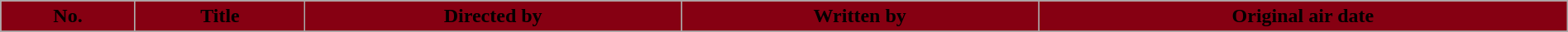<table class="wikitable plainroweaders" style="width: 100%; margin-right: 0;">
<tr>
<th style="background: #860012; color: #000000;">No.</th>
<th style="background: #860012; color: #000000;">Title</th>
<th style="background: #860012; color: #000000;">Directed by</th>
<th style="background: #860012; color: #000000;">Written by</th>
<th style="background: #860012; color: #000000;">Original air date</th>
</tr>
<tr>
</tr>
</table>
